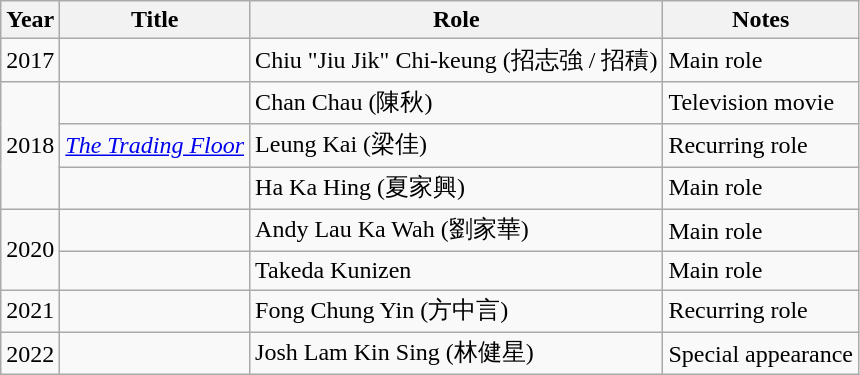<table class="wikitable">
<tr>
<th>Year</th>
<th>Title</th>
<th>Role</th>
<th>Notes</th>
</tr>
<tr>
<td>2017</td>
<td><em></em></td>
<td>Chiu "Jiu Jik" Chi-keung (招志強 / 招積)</td>
<td>Main role</td>
</tr>
<tr>
<td rowspan="3">2018</td>
<td><em></em></td>
<td>Chan Chau (陳秋)</td>
<td>Television movie</td>
</tr>
<tr>
<td><em><a href='#'>The Trading Floor</a></em></td>
<td>Leung Kai (梁佳)</td>
<td>Recurring role</td>
</tr>
<tr>
<td><em></em></td>
<td>Ha Ka Hing (夏家興)</td>
<td>Main role</td>
</tr>
<tr>
<td rowspan="2">2020</td>
<td><em></em></td>
<td>Andy Lau Ka Wah (劉家華)</td>
<td>Main role</td>
</tr>
<tr>
<td><em></em></td>
<td>Takeda Kunizen</td>
<td>Main role</td>
</tr>
<tr>
<td>2021</td>
<td><em></em></td>
<td>Fong Chung Yin (方中言)</td>
<td>Recurring role</td>
</tr>
<tr>
<td>2022</td>
<td><em></em></td>
<td>Josh Lam Kin Sing (林健星)</td>
<td>Special appearance</td>
</tr>
</table>
